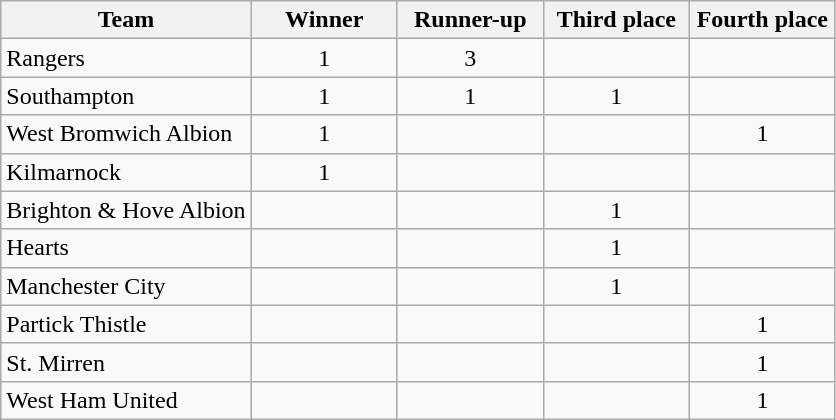<table class="wikitable" style="text-align: center;">
<tr>
<th>Team</th>
<th width=90>Winner</th>
<th width=90>Runner-up</th>
<th width=90>Third place</th>
<th width=90>Fourth place</th>
</tr>
<tr>
<td align=left> Rangers</td>
<td>1</td>
<td>3</td>
<td></td>
<td></td>
</tr>
<tr>
<td align=left> Southampton</td>
<td>1</td>
<td>1</td>
<td>1</td>
<td></td>
</tr>
<tr>
<td align=left> West Bromwich Albion</td>
<td>1</td>
<td></td>
<td></td>
<td>1</td>
</tr>
<tr>
<td align=left> Kilmarnock</td>
<td>1</td>
<td></td>
<td></td>
<td></td>
</tr>
<tr>
<td align=left> Brighton & Hove Albion</td>
<td></td>
<td></td>
<td>1</td>
<td></td>
</tr>
<tr>
<td align=left> Hearts</td>
<td></td>
<td></td>
<td>1</td>
<td></td>
</tr>
<tr>
<td align=left> Manchester City</td>
<td></td>
<td></td>
<td>1</td>
<td></td>
</tr>
<tr>
<td align=left> Partick Thistle</td>
<td></td>
<td></td>
<td></td>
<td>1</td>
</tr>
<tr>
<td align=left> St. Mirren</td>
<td></td>
<td></td>
<td></td>
<td>1</td>
</tr>
<tr>
<td align=left> West Ham United</td>
<td></td>
<td></td>
<td></td>
<td>1</td>
</tr>
</table>
